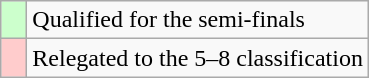<table class="wikitable">
<tr>
<td width=10px bgcolor="#ccffcc"></td>
<td>Qualified for the semi-finals</td>
</tr>
<tr>
<td width=10px bgcolor="#ffcccc"></td>
<td>Relegated to the 5–8 classification</td>
</tr>
</table>
